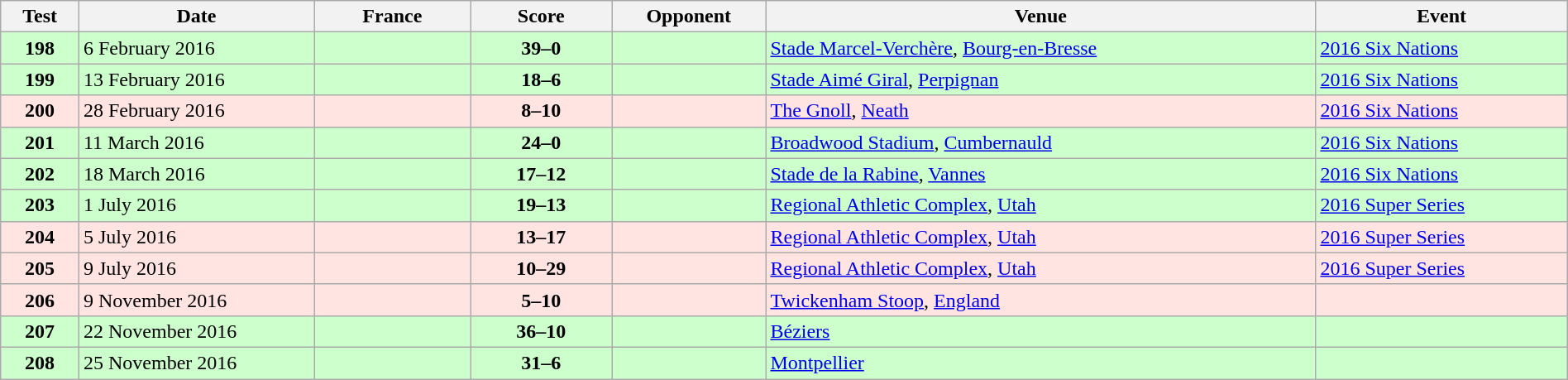<table class="wikitable sortable" style="width:100%">
<tr>
<th style="width:5%">Test</th>
<th style="width:15%">Date</th>
<th style="width:10%">France</th>
<th style="width:9%">Score</th>
<th>Opponent</th>
<th>Venue</th>
<th>Event</th>
</tr>
<tr bgcolor=#ccffcc>
<td align=center><strong>198</strong></td>
<td>6 February 2016</td>
<td></td>
<td align="center"><strong>39–0</strong></td>
<td></td>
<td><a href='#'>Stade Marcel-Verchère</a>, <a href='#'>Bourg-en-Bresse</a></td>
<td><a href='#'>2016 Six Nations</a></td>
</tr>
<tr bgcolor=#ccffcc>
<td align=center><strong>199</strong></td>
<td>13 February 2016</td>
<td></td>
<td align="center"><strong>18–6</strong></td>
<td></td>
<td><a href='#'>Stade Aimé Giral</a>, <a href='#'>Perpignan</a></td>
<td><a href='#'>2016 Six Nations</a></td>
</tr>
<tr bgcolor=FFE4E1>
<td align=center><strong>200</strong></td>
<td>28 February 2016</td>
<td></td>
<td align="center"><strong>8–10</strong></td>
<td></td>
<td><a href='#'>The Gnoll</a>, <a href='#'>Neath</a></td>
<td><a href='#'>2016 Six Nations</a></td>
</tr>
<tr bgcolor=#ccffcc>
<td align=center><strong>201</strong></td>
<td>11 March 2016</td>
<td></td>
<td align="center"><strong>24–0</strong></td>
<td></td>
<td><a href='#'>Broadwood Stadium</a>, <a href='#'>Cumbernauld</a></td>
<td><a href='#'>2016 Six Nations</a></td>
</tr>
<tr bgcolor=#ccffcc>
<td align=center><strong>202</strong></td>
<td>18 March 2016</td>
<td></td>
<td align="center"><strong>17–12</strong></td>
<td></td>
<td><a href='#'>Stade de la Rabine</a>, <a href='#'>Vannes</a></td>
<td><a href='#'>2016 Six Nations</a></td>
</tr>
<tr bgcolor=#ccffcc>
<td align=center><strong>203</strong></td>
<td>1 July 2016</td>
<td></td>
<td align="center"><strong>19–13</strong></td>
<td></td>
<td><a href='#'>Regional Athletic Complex</a>, <a href='#'>Utah</a></td>
<td><a href='#'>2016 Super Series</a></td>
</tr>
<tr bgcolor=FFE4E1>
<td align=center><strong>204</strong></td>
<td>5 July 2016</td>
<td></td>
<td align="center"><strong>13–17</strong></td>
<td></td>
<td><a href='#'>Regional Athletic Complex</a>, <a href='#'>Utah</a></td>
<td><a href='#'>2016 Super Series</a></td>
</tr>
<tr bgcolor=FFE4E1>
<td align=center><strong>205</strong></td>
<td>9 July 2016</td>
<td></td>
<td align="center"><strong>10–29</strong></td>
<td></td>
<td><a href='#'>Regional Athletic Complex</a>, <a href='#'>Utah</a></td>
<td><a href='#'>2016 Super Series</a></td>
</tr>
<tr bgcolor=FFE4E1>
<td align=center><strong>206</strong></td>
<td>9 November 2016</td>
<td></td>
<td align="center"><strong>5–10</strong></td>
<td></td>
<td><a href='#'>Twickenham Stoop</a>, <a href='#'>England</a></td>
<td></td>
</tr>
<tr bgcolor=#ccffcc>
<td align=center><strong>207</strong></td>
<td>22 November 2016</td>
<td></td>
<td align="center"><strong>36–10</strong></td>
<td></td>
<td><a href='#'>Béziers</a></td>
<td></td>
</tr>
<tr bgcolor=#ccffcc>
<td align=center><strong>208</strong></td>
<td>25 November 2016</td>
<td></td>
<td align="center"><strong>31–6</strong></td>
<td></td>
<td><a href='#'>Montpellier</a></td>
<td></td>
</tr>
</table>
